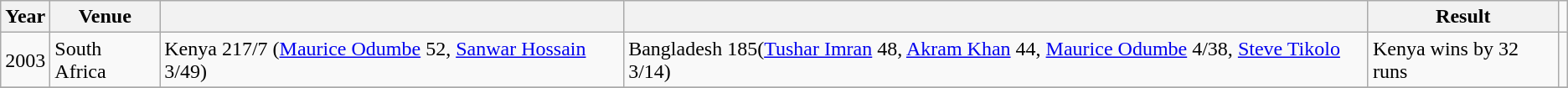<table class="wikitable">
<tr>
<th>Year</th>
<th>Venue</th>
<th></th>
<th></th>
<th>Result</th>
</tr>
<tr>
<td>2003</td>
<td>South Africa</td>
<td>Kenya 217/7 (<a href='#'>Maurice Odumbe</a> 52, <a href='#'>Sanwar Hossain</a> 3/49)</td>
<td>Bangladesh 185(<a href='#'>Tushar Imran</a> 48, <a href='#'>Akram Khan</a> 44, <a href='#'>Maurice Odumbe</a> 4/38, <a href='#'>Steve Tikolo</a> 3/14)</td>
<td>Kenya wins by 32 runs</td>
<td></td>
</tr>
<tr>
</tr>
</table>
